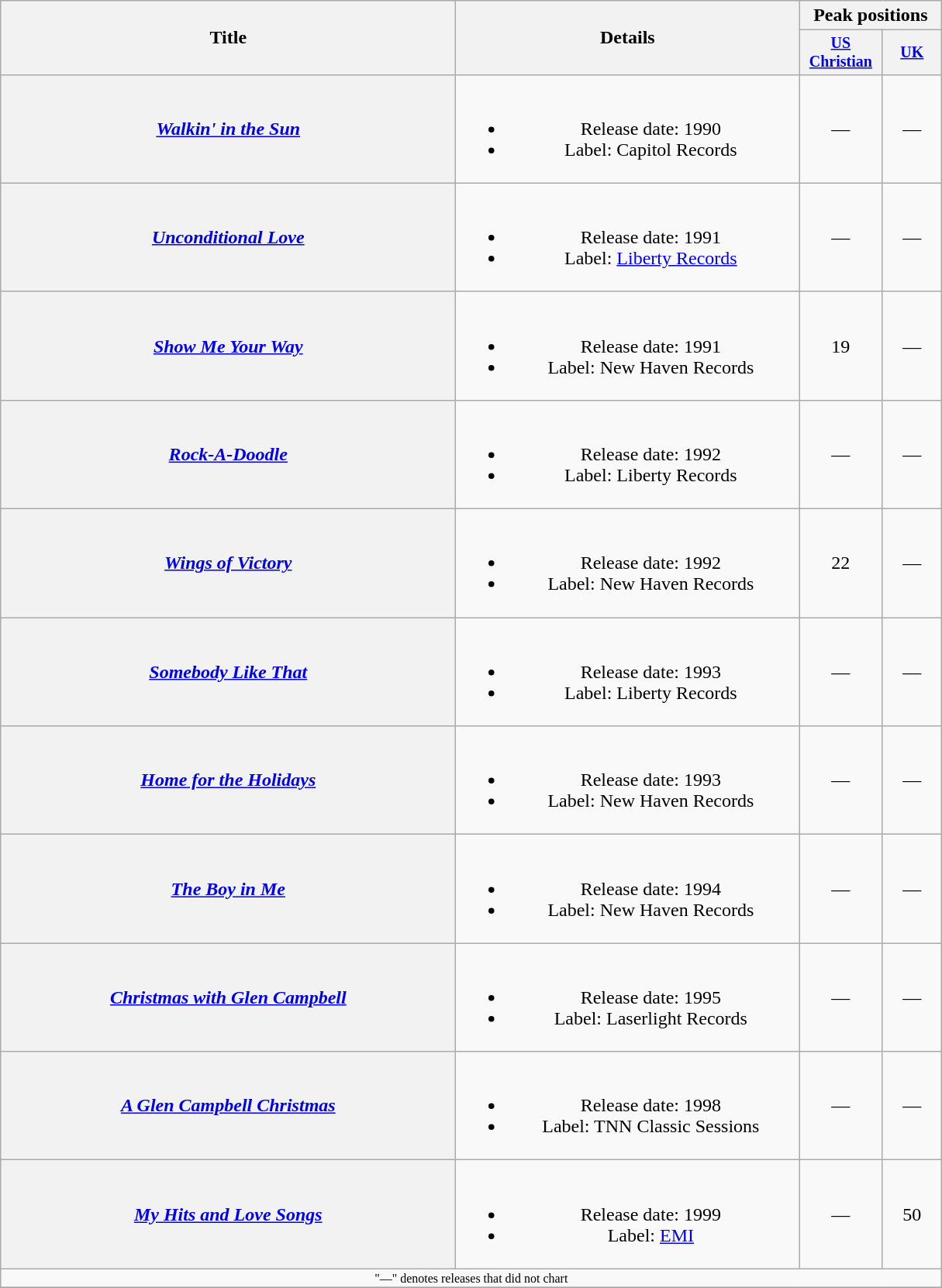<table class="wikitable plainrowheaders" style="text-align:center;">
<tr>
<th rowspan="2" style="width:24em;">Title</th>
<th rowspan="2" style="width:18em;">Details</th>
<th colspan="2">Peak positions</th>
</tr>
<tr style="font-size:smaller;">
<th width="65"><a href='#'>US Christian</a></th>
<th width="45"><a href='#'>UK</a></th>
</tr>
<tr>
<th scope="row"><em><a href='#'>Walkin' in the Sun</a></em></th>
<td><br><ul><li>Release date: 1990</li><li>Label: Capitol Records</li></ul></td>
<td>—</td>
<td>—</td>
</tr>
<tr>
<th scope="row"><em><a href='#'>Unconditional Love</a></em></th>
<td><br><ul><li>Release date: 1991</li><li>Label: <a href='#'>Liberty Records</a></li></ul></td>
<td>—</td>
<td>—</td>
</tr>
<tr>
<th scope="row"><em><a href='#'>Show Me Your Way</a></em></th>
<td><br><ul><li>Release date: 1991</li><li>Label: New Haven Records</li></ul></td>
<td>19</td>
<td>—</td>
</tr>
<tr>
<th scope="row"><em><a href='#'>Rock-A-Doodle</a></em></th>
<td><br><ul><li>Release date: 1992</li><li>Label: Liberty Records</li></ul></td>
<td>—</td>
<td>—</td>
</tr>
<tr>
<th scope="row"><em><a href='#'>Wings of Victory</a></em></th>
<td><br><ul><li>Release date: 1992</li><li>Label: New Haven Records</li></ul></td>
<td>22</td>
<td>—</td>
</tr>
<tr>
<th scope="row"><em><a href='#'>Somebody Like That</a></em></th>
<td><br><ul><li>Release date: 1993</li><li>Label: Liberty Records</li></ul></td>
<td>—</td>
<td>—</td>
</tr>
<tr>
<th scope="row"><em><a href='#'>Home for the Holidays</a></em></th>
<td><br><ul><li>Release date: 1993</li><li>Label: New Haven Records</li></ul></td>
<td>—</td>
<td>—</td>
</tr>
<tr>
<th scope="row"><em><a href='#'>The Boy in Me</a></em></th>
<td><br><ul><li>Release date: 1994</li><li>Label: New Haven Records</li></ul></td>
<td>—</td>
<td>—</td>
</tr>
<tr>
<th scope="row"><em><a href='#'>Christmas with Glen Campbell</a></em></th>
<td><br><ul><li>Release date: 1995</li><li>Label: Laserlight Records</li></ul></td>
<td>—</td>
<td>—</td>
</tr>
<tr>
<th scope="row"><em><a href='#'>A Glen Campbell Christmas</a></em></th>
<td><br><ul><li>Release date: 1998</li><li>Label: TNN Classic Sessions</li></ul></td>
<td>—</td>
<td>—</td>
</tr>
<tr>
<th scope="row"><em><a href='#'>My Hits and Love Songs</a></em></th>
<td><br><ul><li>Release date: 1999</li><li>Label: <a href='#'>EMI</a></li></ul></td>
<td>—</td>
<td>50</td>
</tr>
<tr>
<td colspan="4" style="font-size:8pt">"—" denotes releases that did not chart</td>
</tr>
<tr>
</tr>
</table>
